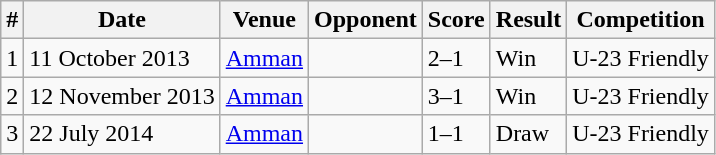<table class="wikitable">
<tr>
<th>#</th>
<th>Date</th>
<th>Venue</th>
<th>Opponent</th>
<th>Score</th>
<th>Result</th>
<th>Competition</th>
</tr>
<tr>
<td>1</td>
<td>11 October 2013</td>
<td><a href='#'>Amman</a></td>
<td></td>
<td>2–1</td>
<td>Win</td>
<td>U-23 Friendly</td>
</tr>
<tr>
<td>2</td>
<td>12 November 2013</td>
<td><a href='#'>Amman</a></td>
<td></td>
<td>3–1</td>
<td>Win</td>
<td>U-23 Friendly</td>
</tr>
<tr>
<td>3</td>
<td>22 July 2014</td>
<td><a href='#'>Amman</a></td>
<td></td>
<td>1–1</td>
<td>Draw</td>
<td>U-23 Friendly</td>
</tr>
</table>
